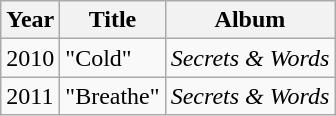<table class="wikitable">
<tr>
<th>Year</th>
<th>Title</th>
<th>Album</th>
</tr>
<tr>
<td>2010</td>
<td>"Cold"</td>
<td><em>Secrets & Words</em></td>
</tr>
<tr>
<td>2011</td>
<td>"Breathe"</td>
<td><em>Secrets & Words</em></td>
</tr>
</table>
